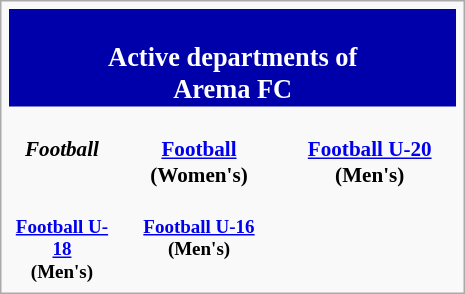<table class="infobox" style="font-size: 88%; width: 22em; text-align: center">
<tr>
<th colspan=3 style="font-size: 125%; background-color:#0000aa; color:white; text-align:center;"><br>Active departments of<br>Arema FC</th>
</tr>
<tr style="text-align: center">
<td><br><strong><em>Football</em></strong></td>
<td><br><strong><a href='#'>Football</a> (Women's)</strong></td>
<td><br><strong><a href='#'>Football U-20</a> (Men's)</strong></td>
</tr>
<tr style="font-size: 90%; text-align: center">
<td><br><strong><a href='#'>Football U-18</a><br> (Men's)</strong></td>
<td><br><strong><a href='#'>Football U-16</a><br> (Men's)</strong></td>
</tr>
</table>
